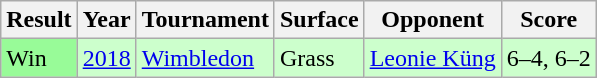<table class="wikitable">
<tr>
<th scope="col">Result</th>
<th scope="col">Year</th>
<th scope="col">Tournament</th>
<th scope="col">Surface</th>
<th scope="col">Opponent</th>
<th scope="col" class="unsortable">Score</th>
</tr>
<tr style="background:#ccffcc;">
<td style="background:#98fb98;">Win</td>
<td><a href='#'>2018</a></td>
<td><a href='#'>Wimbledon</a></td>
<td>Grass</td>
<td> <a href='#'>Leonie Küng</a></td>
<td>6–4, 6–2</td>
</tr>
</table>
